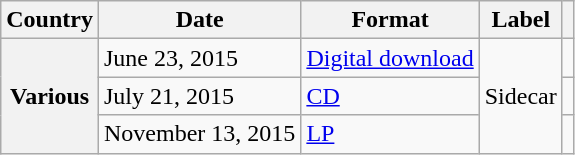<table class="wikitable plainrowheaders">
<tr>
<th scope="col">Country</th>
<th scope="col">Date</th>
<th scope="col">Format</th>
<th scope="col">Label</th>
<th scope="col"></th>
</tr>
<tr>
<th scope="row" rowspan="3">Various</th>
<td>June 23, 2015</td>
<td><a href='#'>Digital download</a></td>
<td rowspan="3">Sidecar</td>
<td></td>
</tr>
<tr>
<td>July 21, 2015</td>
<td><a href='#'>CD</a></td>
<td></td>
</tr>
<tr>
<td>November 13, 2015</td>
<td><a href='#'>LP</a></td>
<td></td>
</tr>
</table>
